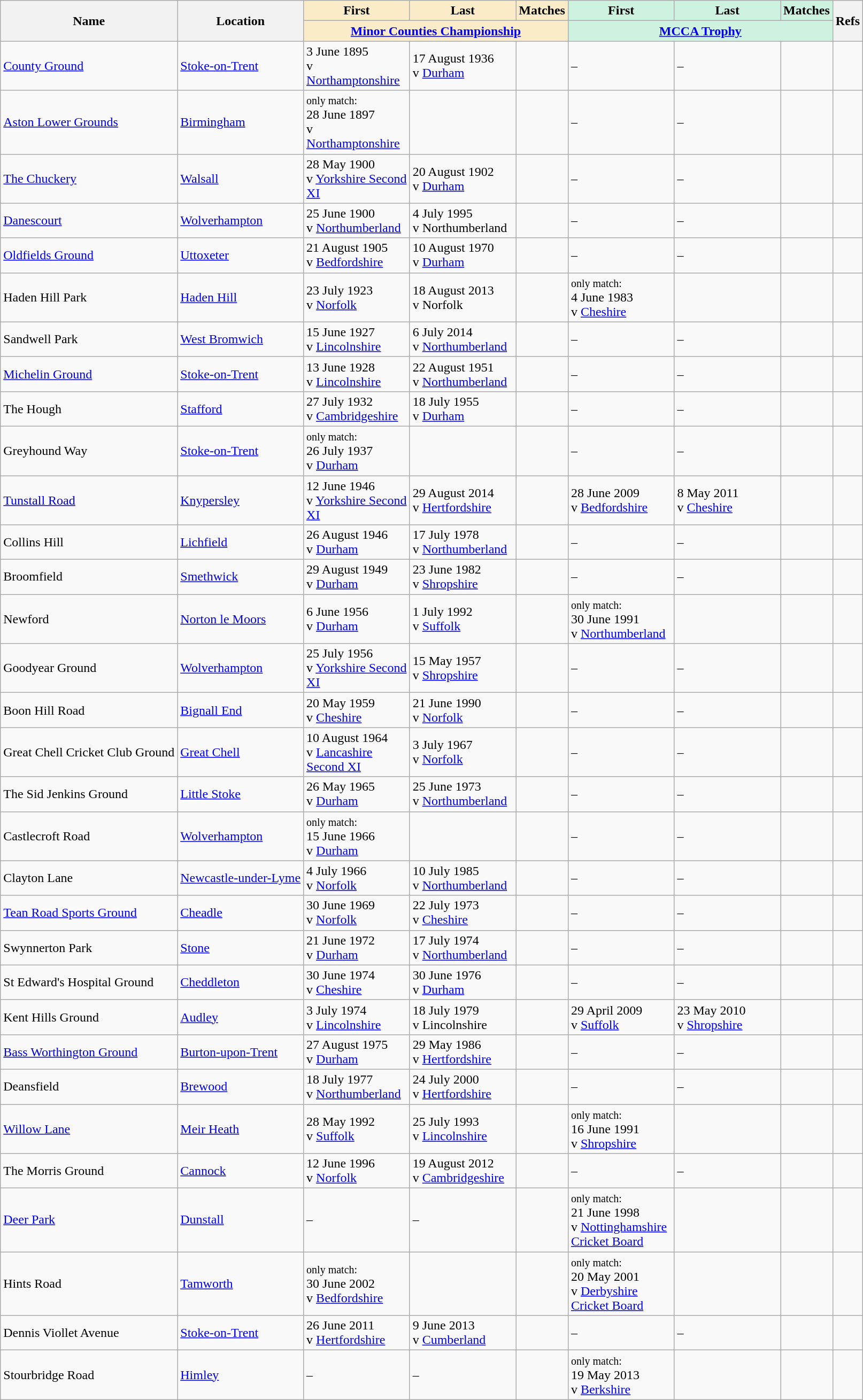<table class="wikitable sortable">
<tr>
<th rowspan="2">Name</th>
<th rowspan="2">Location</th>
<th width="125" class="unsortable" style="background:#faecc8">First</th>
<th width="125" class="unsortable" style="background:#faecc8">Last</th>
<th style="background:#faecc8">Matches</th>
<th width="125" class="unsortable" style="background:#cef2e0">First</th>
<th width="125" class="unsortable" style="background:#cef2e0">Last</th>
<th style="background:#cef2e0">Matches</th>
<th rowspan="2" class="unsortable">Refs</th>
</tr>
<tr class="unsortable">
<th colspan="3" style="background:#faecc8"><a href='#'>Minor Counties Championship</a></th>
<th colspan="3" style="background:#cef2e0"><a href='#'>MCCA Trophy</a></th>
</tr>
<tr>
<td><a href='#'>County Ground</a></td>
<td><a href='#'>Stoke-on-Trent</a></td>
<td>3 June 1895<br>v <a href='#'>Northamptonshire</a></td>
<td>17 August 1936<br>v <a href='#'>Durham</a></td>
<td></td>
<td>–</td>
<td>–</td>
<td></td>
<td></td>
</tr>
<tr>
<td><a href='#'>Aston Lower Grounds</a></td>
<td><a href='#'>Birmingham</a></td>
<td><small>only match:</small><br>28 June 1897<br>v <a href='#'>Northamptonshire</a></td>
<td> </td>
<td></td>
<td>–</td>
<td>–</td>
<td></td>
<td></td>
</tr>
<tr>
<td><a href='#'>The Chuckery</a></td>
<td><a href='#'>Walsall</a></td>
<td>28 May 1900<br>v <a href='#'>Yorkshire Second XI</a></td>
<td>20 August 1902<br>v <a href='#'>Durham</a></td>
<td></td>
<td>–</td>
<td>–</td>
<td></td>
<td></td>
</tr>
<tr>
<td><a href='#'>Danescourt</a></td>
<td><a href='#'>Wolverhampton</a></td>
<td>25 June 1900<br>v <a href='#'>Northumberland</a></td>
<td>4 July 1995<br>v Northumberland</td>
<td></td>
<td>–</td>
<td>–</td>
<td></td>
<td></td>
</tr>
<tr>
<td><a href='#'>Oldfields Ground</a><br></td>
<td><a href='#'>Uttoxeter</a></td>
<td>21 August 1905<br>v <a href='#'>Bedfordshire</a></td>
<td>10 August 1970<br>v <a href='#'>Durham</a></td>
<td></td>
<td>–</td>
<td>–</td>
<td></td>
<td></td>
</tr>
<tr>
<td>Haden Hill Park<br></td>
<td><a href='#'>Haden Hill</a></td>
<td>23 July 1923<br>v <a href='#'>Norfolk</a></td>
<td>18 August 2013<br>v Norfolk</td>
<td></td>
<td><small>only match:</small><br>4 June 1983<br>v <a href='#'>Cheshire</a></td>
<td> </td>
<td></td>
<td></td>
</tr>
<tr>
<td>Sandwell Park</td>
<td><a href='#'>West Bromwich</a></td>
<td>15 June 1927<br>v <a href='#'>Lincolnshire</a></td>
<td>6 July 2014<br>v <a href='#'>Northumberland</a></td>
<td></td>
<td>–</td>
<td>–</td>
<td></td>
<td></td>
</tr>
<tr>
<td><a href='#'>Michelin Ground</a></td>
<td><a href='#'>Stoke-on-Trent</a></td>
<td>13 June 1928<br>v <a href='#'>Lincolnshire</a></td>
<td>22 August 1951<br>v <a href='#'>Northumberland</a></td>
<td></td>
<td>–</td>
<td>–</td>
<td></td>
<td></td>
</tr>
<tr>
<td>The Hough</td>
<td><a href='#'>Stafford</a></td>
<td>27 July 1932<br>v <a href='#'>Cambridgeshire</a></td>
<td>18 July 1955<br>v <a href='#'>Durham</a></td>
<td></td>
<td>–</td>
<td>–</td>
<td></td>
<td></td>
</tr>
<tr>
<td>Greyhound Way</td>
<td><a href='#'>Stoke-on-Trent</a></td>
<td><small>only match:</small><br>26 July 1937<br>v <a href='#'>Durham</a></td>
<td> </td>
<td></td>
<td>–</td>
<td>–</td>
<td></td>
<td></td>
</tr>
<tr>
<td><a href='#'>Tunstall Road</a></td>
<td><a href='#'>Knypersley</a></td>
<td>12 June 1946<br>v <a href='#'>Yorkshire Second XI</a></td>
<td>29 August 2014<br>v <a href='#'>Hertfordshire</a></td>
<td></td>
<td>28 June 2009<br>v <a href='#'>Bedfordshire</a></td>
<td>8 May 2011<br>v <a href='#'>Cheshire</a></td>
<td></td>
<td></td>
</tr>
<tr>
<td>Collins Hill</td>
<td><a href='#'>Lichfield</a></td>
<td>26 August 1946<br>v <a href='#'>Durham</a></td>
<td>17 July 1978<br>v <a href='#'>Northumberland</a></td>
<td></td>
<td>–</td>
<td>–</td>
<td></td>
<td></td>
</tr>
<tr>
<td>Broomfield</td>
<td><a href='#'>Smethwick</a></td>
<td>29 August 1949<br>v <a href='#'>Durham</a></td>
<td>23 June 1982<br>v <a href='#'>Shropshire</a></td>
<td></td>
<td>–</td>
<td>–</td>
<td></td>
<td></td>
</tr>
<tr>
<td>Newford</td>
<td><a href='#'>Norton le Moors</a></td>
<td>6 June 1956<br>v <a href='#'>Durham</a></td>
<td>1 July 1992<br>v <a href='#'>Suffolk</a></td>
<td></td>
<td><small>only match:</small><br>30 June 1991<br>v <a href='#'>Northumberland</a></td>
<td> </td>
<td></td>
<td></td>
</tr>
<tr>
<td>Goodyear Ground</td>
<td><a href='#'>Wolverhampton</a></td>
<td>25 July 1956<br>v <a href='#'>Yorkshire Second XI</a></td>
<td>15 May 1957<br>v <a href='#'>Shropshire</a></td>
<td></td>
<td>–</td>
<td>–</td>
<td></td>
<td></td>
</tr>
<tr>
<td>Boon Hill Road</td>
<td><a href='#'>Bignall End</a></td>
<td>20 May 1959<br>v <a href='#'>Cheshire</a></td>
<td>21 June 1990<br>v <a href='#'>Norfolk</a></td>
<td></td>
<td>–</td>
<td>–</td>
<td></td>
<td></td>
</tr>
<tr>
<td>Great Chell Cricket Club Ground</td>
<td><a href='#'>Great Chell</a></td>
<td>10 August 1964<br>v <a href='#'>Lancashire Second XI</a></td>
<td>3 July 1967<br>v <a href='#'>Norfolk</a></td>
<td></td>
<td>–</td>
<td>–</td>
<td></td>
<td></td>
</tr>
<tr>
<td>The Sid Jenkins Ground</td>
<td><a href='#'>Little Stoke</a></td>
<td>26 May 1965<br>v <a href='#'>Durham</a></td>
<td>25 June 1973<br>v <a href='#'>Northumberland</a></td>
<td></td>
<td>–</td>
<td>–</td>
<td></td>
<td></td>
</tr>
<tr>
<td>Castlecroft Road</td>
<td><a href='#'>Wolverhampton</a></td>
<td><small>only match:</small><br>15 June 1966<br>v <a href='#'>Durham</a></td>
<td> </td>
<td></td>
<td>–</td>
<td>–</td>
<td></td>
<td></td>
</tr>
<tr>
<td>Clayton Lane<br></td>
<td><a href='#'>Newcastle-under-Lyme</a></td>
<td>4 July 1966<br>v <a href='#'>Norfolk</a></td>
<td>10 July 1985<br>v <a href='#'>Northumberland</a></td>
<td></td>
<td>–</td>
<td>–</td>
<td></td>
<td></td>
</tr>
<tr>
<td><a href='#'>Tean Road Sports Ground</a></td>
<td><a href='#'>Cheadle</a></td>
<td>30 June 1969<br>v <a href='#'>Norfolk</a></td>
<td>22 July 1973 <br>v <a href='#'>Cheshire</a></td>
<td></td>
<td>–</td>
<td>–</td>
<td></td>
<td></td>
</tr>
<tr>
<td>Swynnerton Park</td>
<td><a href='#'>Stone</a></td>
<td>21 June 1972<br>v <a href='#'>Durham</a></td>
<td>17 July 1974<br>v <a href='#'>Northumberland</a></td>
<td></td>
<td>–</td>
<td>–</td>
<td></td>
<td></td>
</tr>
<tr>
<td>St Edward's Hospital Ground</td>
<td><a href='#'>Cheddleton</a></td>
<td>30 June 1974<br>v <a href='#'>Cheshire</a></td>
<td>30 June 1976<br>v <a href='#'>Durham</a></td>
<td></td>
<td>–</td>
<td>–</td>
<td></td>
<td></td>
</tr>
<tr>
<td>Kent Hills Ground<br></td>
<td><a href='#'>Audley</a></td>
<td>3 July 1974<br>v <a href='#'>Lincolnshire</a></td>
<td>18 July 1979<br>v Lincolnshire</td>
<td></td>
<td>29 April 2009<br>v <a href='#'>Suffolk</a></td>
<td>23 May 2010<br>v <a href='#'>Shropshire</a></td>
<td></td>
<td></td>
</tr>
<tr>
<td><a href='#'>Bass Worthington Ground</a></td>
<td><a href='#'>Burton-upon-Trent</a></td>
<td>27 August 1975<br>v <a href='#'>Durham</a></td>
<td>29 May 1986<br>v <a href='#'>Hertfordshire</a></td>
<td></td>
<td>–</td>
<td>–</td>
<td></td>
<td></td>
</tr>
<tr>
<td>Deansfield<br></td>
<td><a href='#'>Brewood</a></td>
<td>18 July 1977<br>v <a href='#'>Northumberland</a></td>
<td>24 July 2000<br>v <a href='#'>Hertfordshire</a></td>
<td></td>
<td>–</td>
<td>–</td>
<td></td>
<td></td>
</tr>
<tr>
<td><a href='#'>Willow Lane</a></td>
<td><a href='#'>Meir Heath</a></td>
<td>28 May 1992<br>v  <a href='#'>Suffolk</a></td>
<td>25 July 1993<br>v <a href='#'>Lincolnshire</a></td>
<td></td>
<td><small>only match:</small><br>16 June 1991<br>v <a href='#'>Shropshire</a></td>
<td> </td>
<td></td>
<td></td>
</tr>
<tr>
<td>The Morris Ground</td>
<td><a href='#'>Cannock</a></td>
<td>12 June 1996<br>v  <a href='#'>Norfolk</a></td>
<td>19 August 2012<br>v <a href='#'>Cambridgeshire</a></td>
<td></td>
<td>–</td>
<td>–</td>
<td></td>
<td></td>
</tr>
<tr>
<td><a href='#'>Deer Park</a><br></td>
<td><a href='#'>Dunstall</a></td>
<td>–</td>
<td>–</td>
<td></td>
<td><small>only match:</small><br>21 June 1998<br>v <a href='#'>Nottinghamshire Cricket Board</a></td>
<td> </td>
<td></td>
<td></td>
</tr>
<tr>
<td>Hints Road</td>
<td><a href='#'>Tamworth</a></td>
<td><small>only match:</small><br>30 June 2002<br>v <a href='#'>Bedfordshire</a></td>
<td> </td>
<td></td>
<td><small>only match:</small><br>20 May 2001<br>v <a href='#'>Derbyshire Cricket Board</a></td>
<td> </td>
<td></td>
<td></td>
</tr>
<tr>
<td>Dennis Viollet Avenue</td>
<td><a href='#'>Stoke-on-Trent</a></td>
<td>26 June 2011<br>v  <a href='#'>Hertfordshire</a></td>
<td>9 June 2013<br>v <a href='#'>Cumberland</a></td>
<td></td>
<td>–</td>
<td>–</td>
<td></td>
<td></td>
</tr>
<tr>
<td>Stourbridge Road</td>
<td><a href='#'>Himley</a></td>
<td>–</td>
<td>–</td>
<td></td>
<td><small>only match:</small><br>19 May 2013<br>v <a href='#'>Berkshire</a></td>
<td> </td>
<td></td>
<td></td>
</tr>
</table>
